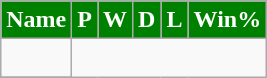<table class="wikitable sortable" style="text-align: center;">
<tr>
<th style="background:#008000; color:white;" scope="col">Name</th>
<th style="background:#008000; color:white;" scope="col">P</th>
<th style="background:#008000; color:white;" scope="col">W</th>
<th style="background:#008000; color:white;" scope="col">D</th>
<th style="background:#008000; color:white;" scope="col">L</th>
<th style="background:#008000; color:white;" scope="col">Win%</th>
</tr>
<tr>
<td align=left> <br></td>
</tr>
<tr>
</tr>
</table>
